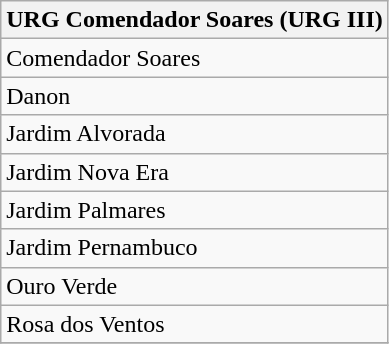<table class="wikitable" style="margin-bottom: 10px;" border="1">
<tr>
<th>URG Comendador Soares (URG III)</th>
</tr>
<tr>
<td>Comendador Soares</td>
</tr>
<tr>
<td>Danon</td>
</tr>
<tr>
<td>Jardim Alvorada</td>
</tr>
<tr>
<td>Jardim Nova Era</td>
</tr>
<tr>
<td>Jardim Palmares</td>
</tr>
<tr>
<td>Jardim Pernambuco</td>
</tr>
<tr>
<td>Ouro Verde</td>
</tr>
<tr>
<td>Rosa dos Ventos</td>
</tr>
<tr>
</tr>
</table>
